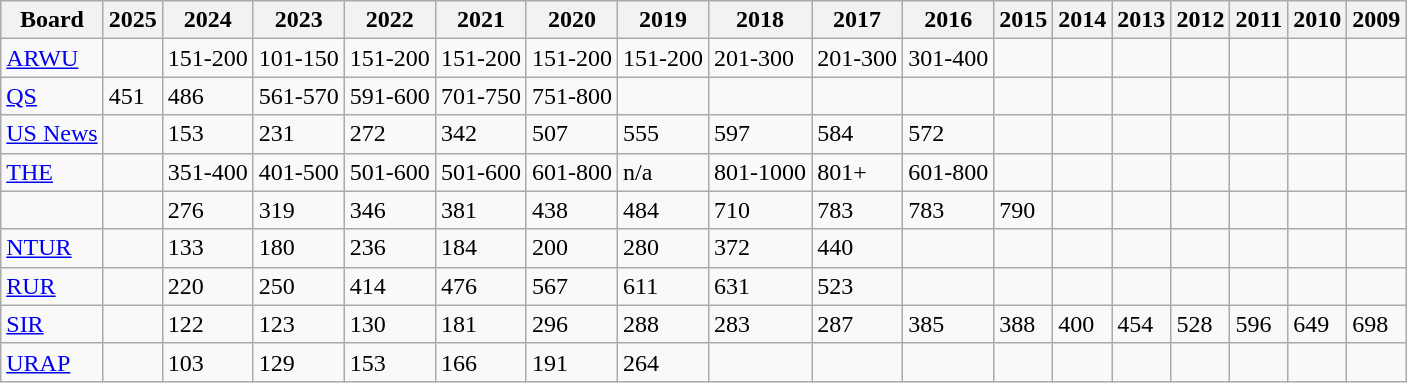<table class="wikitable sortable">
<tr>
<th>Board</th>
<th>2025</th>
<th>2024</th>
<th>2023</th>
<th>2022</th>
<th>2021</th>
<th>2020</th>
<th>2019</th>
<th>2018</th>
<th>2017</th>
<th>2016</th>
<th>2015</th>
<th>2014</th>
<th>2013</th>
<th>2012</th>
<th>2011</th>
<th>2010</th>
<th>2009</th>
</tr>
<tr>
<td><a href='#'>ARWU</a></td>
<td></td>
<td>151-200</td>
<td>101-150</td>
<td>151-200</td>
<td>151-200</td>
<td>151-200</td>
<td>151-200</td>
<td>201-300</td>
<td>201-300</td>
<td>301-400</td>
<td></td>
<td></td>
<td></td>
<td></td>
<td></td>
<td></td>
<td></td>
</tr>
<tr>
<td><a href='#'>QS</a></td>
<td>451</td>
<td>486</td>
<td>561-570</td>
<td>591-600</td>
<td>701-750</td>
<td>751-800</td>
<td></td>
<td></td>
<td></td>
<td></td>
<td></td>
<td></td>
<td></td>
<td></td>
<td></td>
<td></td>
<td></td>
</tr>
<tr>
<td><a href='#'>US News</a></td>
<td></td>
<td>153</td>
<td>231</td>
<td>272</td>
<td>342</td>
<td>507</td>
<td>555</td>
<td>597</td>
<td>584</td>
<td>572</td>
<td></td>
<td></td>
<td></td>
<td></td>
<td></td>
<td></td>
<td></td>
</tr>
<tr>
<td><a href='#'>THE</a></td>
<td></td>
<td>351-400</td>
<td>401-500</td>
<td>501-600</td>
<td>501-600</td>
<td>601-800</td>
<td>n/a</td>
<td>801-1000</td>
<td>801+</td>
<td>601-800</td>
<td></td>
<td></td>
<td></td>
<td></td>
<td></td>
<td></td>
<td></td>
</tr>
<tr>
<td></td>
<td></td>
<td>276</td>
<td>319</td>
<td>346</td>
<td>381</td>
<td>438</td>
<td>484</td>
<td>710</td>
<td>783</td>
<td>783</td>
<td>790</td>
<td></td>
<td></td>
<td></td>
<td></td>
<td></td>
<td></td>
</tr>
<tr>
<td><a href='#'>NTUR</a></td>
<td></td>
<td>133</td>
<td>180</td>
<td>236</td>
<td>184</td>
<td>200</td>
<td>280</td>
<td>372</td>
<td>440</td>
<td></td>
<td></td>
<td></td>
<td></td>
<td></td>
<td></td>
<td></td>
<td></td>
</tr>
<tr>
<td><a href='#'>RUR</a></td>
<td></td>
<td>220</td>
<td>250</td>
<td>414</td>
<td>476</td>
<td>567</td>
<td>611</td>
<td>631</td>
<td>523</td>
<td></td>
<td></td>
<td></td>
<td></td>
<td></td>
<td></td>
<td></td>
<td></td>
</tr>
<tr>
<td><a href='#'>SIR</a></td>
<td></td>
<td>122</td>
<td>123</td>
<td>130</td>
<td>181</td>
<td>296</td>
<td>288</td>
<td>283</td>
<td>287</td>
<td>385</td>
<td>388</td>
<td>400</td>
<td>454</td>
<td>528</td>
<td>596</td>
<td>649</td>
<td>698</td>
</tr>
<tr>
<td><a href='#'>URAP</a></td>
<td></td>
<td>103</td>
<td>129</td>
<td>153</td>
<td>166</td>
<td>191</td>
<td>264</td>
<td></td>
<td></td>
<td></td>
<td></td>
<td></td>
<td></td>
<td></td>
<td></td>
<td></td>
<td></td>
</tr>
</table>
